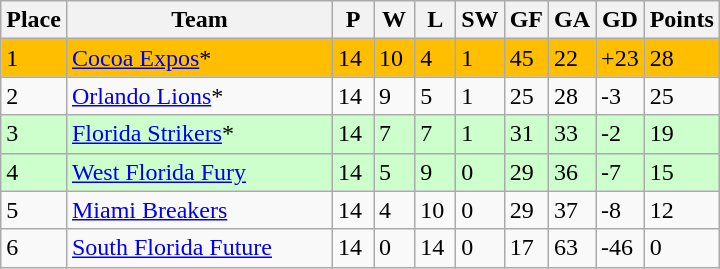<table class="wikitable">
<tr>
<th>Place</th>
<th width="170">Team</th>
<th width="20">P</th>
<th width="20">W</th>
<th width="20">L</th>
<th width="20">SW</th>
<th width="20">GF</th>
<th width="20">GA</th>
<th width="25">GD</th>
<th>Points</th>
</tr>
<tr bgcolor=#FFBF00>
<td>1</td>
<td><a href='#'>Cocoa Expos</a>*</td>
<td>14</td>
<td>10</td>
<td>4</td>
<td>1</td>
<td>45</td>
<td>22</td>
<td>+23</td>
<td>28</td>
</tr>
<tr>
<td>2</td>
<td><a href='#'>Orlando Lions</a>*</td>
<td>14</td>
<td>9</td>
<td>5</td>
<td>1</td>
<td>25</td>
<td>28</td>
<td>-3</td>
<td>25</td>
</tr>
<tr bgcolor=#ccffcc>
<td>3</td>
<td><a href='#'>Florida Strikers</a>*</td>
<td>14</td>
<td>7</td>
<td>7</td>
<td>1</td>
<td>31</td>
<td>33</td>
<td>-2</td>
<td>19</td>
</tr>
<tr bgcolor=#ccffcc>
<td>4</td>
<td><a href='#'>West Florida Fury</a></td>
<td>14</td>
<td>5</td>
<td>9</td>
<td>0</td>
<td>29</td>
<td>36</td>
<td>-7</td>
<td>15</td>
</tr>
<tr>
<td>5</td>
<td><a href='#'>Miami Breakers</a></td>
<td>14</td>
<td>4</td>
<td>10</td>
<td>0</td>
<td>29</td>
<td>37</td>
<td>-8</td>
<td>12</td>
</tr>
<tr>
<td>6</td>
<td><a href='#'>South Florida Future</a></td>
<td>14</td>
<td>0</td>
<td>14</td>
<td>0</td>
<td>17</td>
<td>63</td>
<td>-46</td>
<td>0</td>
</tr>
</table>
